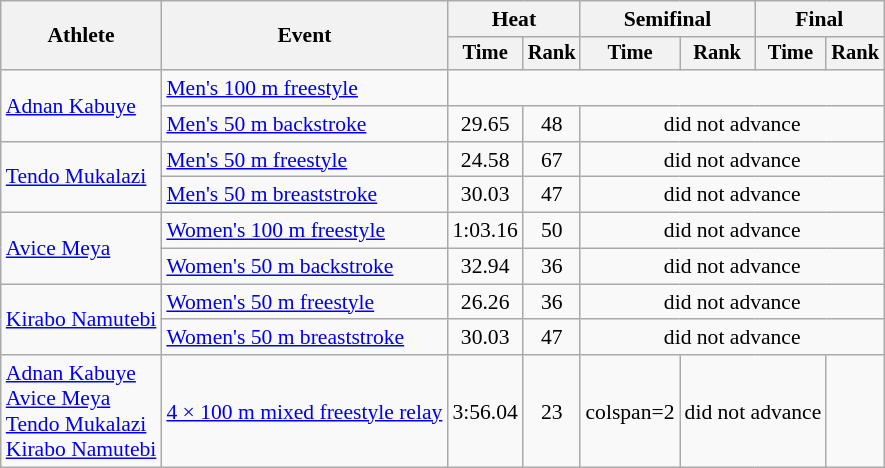<table class=wikitable style="font-size:90%">
<tr>
<th rowspan="2">Athlete</th>
<th rowspan="2">Event</th>
<th colspan="2">Heat</th>
<th colspan="2">Semifinal</th>
<th colspan="2">Final</th>
</tr>
<tr style="font-size:95%">
<th>Time</th>
<th>Rank</th>
<th>Time</th>
<th>Rank</th>
<th>Time</th>
<th>Rank</th>
</tr>
<tr align=center>
<td align=left rowspan=2><a href='#'>Adnan Kabuye</a></td>
<td align=left><a href='#'>Men's 100 m freestyle</a></td>
<td colspan=6></td>
</tr>
<tr align=center>
<td align=left><a href='#'>Men's 50 m backstroke</a></td>
<td>29.65</td>
<td>48</td>
<td colspan=4>did not advance</td>
</tr>
<tr align=center>
<td align=left rowspan=2><a href='#'>Tendo Mukalazi</a></td>
<td align=left><a href='#'>Men's 50 m freestyle</a></td>
<td>24.58</td>
<td>67</td>
<td colspan=4>did not advance</td>
</tr>
<tr align=center>
<td align=left><a href='#'>Men's 50 m breaststroke</a></td>
<td>30.03</td>
<td>47</td>
<td colspan=4>did not advance</td>
</tr>
<tr align=center>
<td align=left rowspan=2><a href='#'>Avice Meya</a></td>
<td align=left><a href='#'>Women's 100 m freestyle</a></td>
<td>1:03.16</td>
<td>50</td>
<td colspan=4>did not advance</td>
</tr>
<tr align=center>
<td align=left><a href='#'>Women's 50 m backstroke</a></td>
<td>32.94</td>
<td>36</td>
<td colspan=4>did not advance</td>
</tr>
<tr align=center>
<td align=left rowspan=2><a href='#'>Kirabo Namutebi</a></td>
<td align=left><a href='#'>Women's 50 m freestyle</a></td>
<td>26.26</td>
<td>36</td>
<td colspan=4>did not advance</td>
</tr>
<tr align=center>
<td align=left><a href='#'>Women's 50 m breaststroke</a></td>
<td>30.03</td>
<td>47</td>
<td colspan=4>did not advance</td>
</tr>
<tr align=center>
<td align=left><a href='#'>Adnan Kabuye</a><br><a href='#'>Avice Meya</a><br><a href='#'>Tendo Mukalazi</a><br><a href='#'>Kirabo Namutebi</a></td>
<td align=left><a href='#'>4 × 100 m mixed freestyle relay</a></td>
<td>3:56.04</td>
<td>23</td>
<td>colspan=2</td>
<td colspan=2>did not advance</td>
</tr>
</table>
